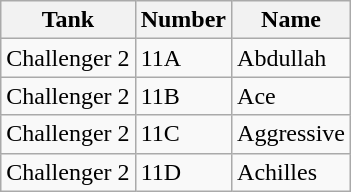<table class="wikitable">
<tr>
<th>Tank</th>
<th>Number</th>
<th>Name</th>
</tr>
<tr>
<td>Challenger 2</td>
<td>11A</td>
<td>Abdullah</td>
</tr>
<tr>
<td>Challenger 2</td>
<td>11B</td>
<td>Ace</td>
</tr>
<tr>
<td>Challenger 2</td>
<td>11C</td>
<td>Aggressive</td>
</tr>
<tr>
<td>Challenger 2</td>
<td>11D</td>
<td>Achilles</td>
</tr>
</table>
